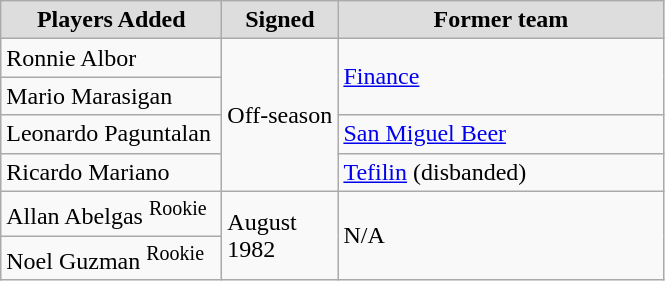<table class="wikitable sortable sortable">
<tr align="center" bgcolor="#dddddd">
<td style="width:140px"><strong>Players Added</strong></td>
<td style="width:70px"><strong>Signed</strong></td>
<td style="width:210px"><strong>Former team</strong></td>
</tr>
<tr>
<td>Ronnie Albor</td>
<td rowspan="4">Off-season</td>
<td rowspan="2"><a href='#'>Finance</a></td>
</tr>
<tr>
<td>Mario Marasigan</td>
</tr>
<tr>
<td>Leonardo Paguntalan</td>
<td><a href='#'>San Miguel Beer</a></td>
</tr>
<tr>
<td>Ricardo Mariano</td>
<td><a href='#'>Tefilin</a> (disbanded)</td>
</tr>
<tr>
<td>Allan Abelgas <sup>Rookie</sup></td>
<td rowspan="2">August 1982</td>
<td rowspan="2">N/A</td>
</tr>
<tr>
<td>Noel Guzman <sup>Rookie</sup></td>
</tr>
</table>
